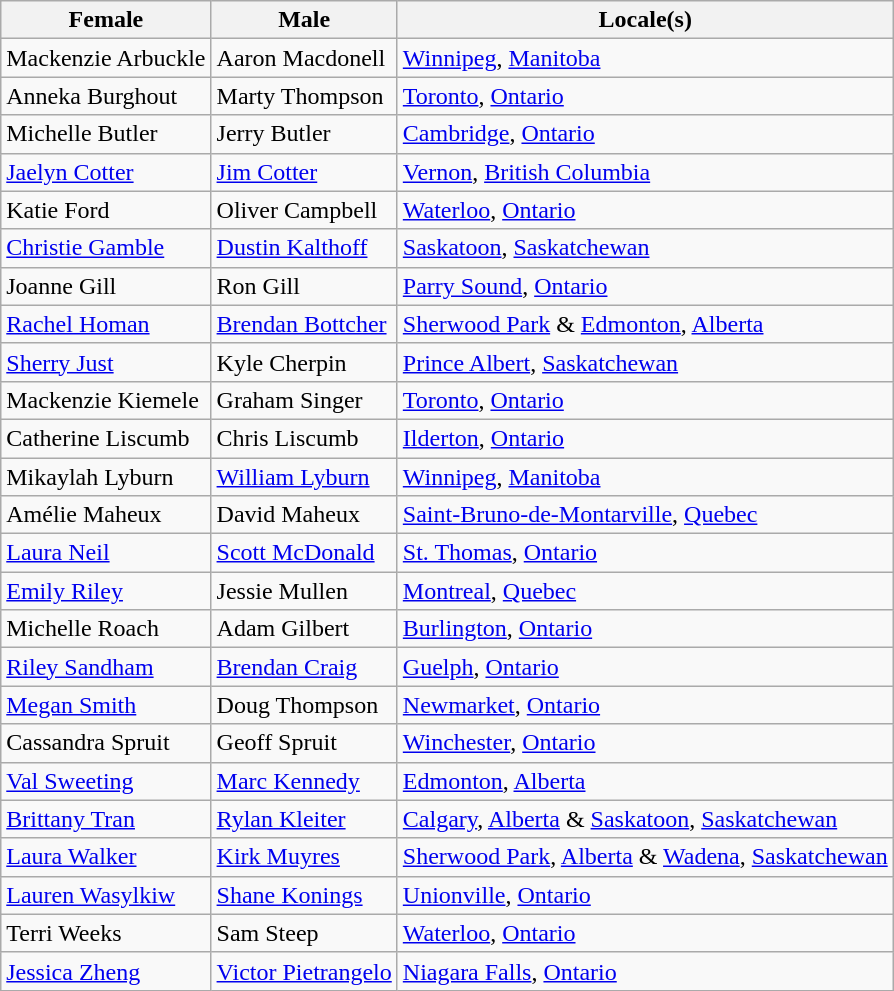<table class="wikitable">
<tr>
<th scope="col">Female</th>
<th scope="col">Male</th>
<th scope="col">Locale(s)</th>
</tr>
<tr>
<td>Mackenzie Arbuckle</td>
<td>Aaron Macdonell</td>
<td> <a href='#'>Winnipeg</a>, <a href='#'>Manitoba</a></td>
</tr>
<tr>
<td>Anneka Burghout</td>
<td>Marty Thompson</td>
<td> <a href='#'>Toronto</a>, <a href='#'>Ontario</a></td>
</tr>
<tr>
<td>Michelle Butler</td>
<td>Jerry Butler</td>
<td> <a href='#'>Cambridge</a>, <a href='#'>Ontario</a></td>
</tr>
<tr>
<td><a href='#'>Jaelyn Cotter</a></td>
<td><a href='#'>Jim Cotter</a></td>
<td> <a href='#'>Vernon</a>, <a href='#'>British Columbia</a></td>
</tr>
<tr>
<td>Katie Ford</td>
<td>Oliver Campbell</td>
<td> <a href='#'>Waterloo</a>, <a href='#'>Ontario</a></td>
</tr>
<tr>
<td><a href='#'>Christie Gamble</a></td>
<td><a href='#'>Dustin Kalthoff</a></td>
<td> <a href='#'>Saskatoon</a>, <a href='#'>Saskatchewan</a></td>
</tr>
<tr>
<td>Joanne Gill</td>
<td>Ron Gill</td>
<td> <a href='#'>Parry Sound</a>, <a href='#'>Ontario</a></td>
</tr>
<tr>
<td><a href='#'>Rachel Homan</a></td>
<td><a href='#'>Brendan Bottcher</a></td>
<td> <a href='#'>Sherwood Park</a> & <a href='#'>Edmonton</a>, <a href='#'>Alberta</a></td>
</tr>
<tr>
<td><a href='#'>Sherry Just</a></td>
<td>Kyle Cherpin</td>
<td> <a href='#'>Prince Albert</a>, <a href='#'>Saskatchewan</a></td>
</tr>
<tr>
<td>Mackenzie Kiemele</td>
<td>Graham Singer</td>
<td> <a href='#'>Toronto</a>, <a href='#'>Ontario</a></td>
</tr>
<tr>
<td>Catherine Liscumb</td>
<td>Chris Liscumb</td>
<td> <a href='#'>Ilderton</a>, <a href='#'>Ontario</a></td>
</tr>
<tr>
<td>Mikaylah Lyburn</td>
<td><a href='#'>William Lyburn</a></td>
<td> <a href='#'>Winnipeg</a>, <a href='#'>Manitoba</a></td>
</tr>
<tr>
<td>Amélie Maheux</td>
<td>David Maheux</td>
<td> <a href='#'>Saint-Bruno-de-Montarville</a>, <a href='#'>Quebec</a></td>
</tr>
<tr>
<td><a href='#'>Laura Neil</a></td>
<td><a href='#'>Scott McDonald</a></td>
<td> <a href='#'>St. Thomas</a>, <a href='#'>Ontario</a></td>
</tr>
<tr>
<td><a href='#'>Emily Riley</a></td>
<td>Jessie Mullen</td>
<td> <a href='#'>Montreal</a>, <a href='#'>Quebec</a></td>
</tr>
<tr>
<td>Michelle Roach</td>
<td>Adam Gilbert</td>
<td> <a href='#'>Burlington</a>, <a href='#'>Ontario</a></td>
</tr>
<tr>
<td><a href='#'>Riley Sandham</a></td>
<td><a href='#'>Brendan Craig</a></td>
<td> <a href='#'>Guelph</a>, <a href='#'>Ontario</a></td>
</tr>
<tr>
<td><a href='#'>Megan Smith</a></td>
<td>Doug Thompson</td>
<td> <a href='#'>Newmarket</a>, <a href='#'>Ontario</a></td>
</tr>
<tr>
<td>Cassandra Spruit</td>
<td>Geoff Spruit</td>
<td> <a href='#'>Winchester</a>, <a href='#'>Ontario</a></td>
</tr>
<tr>
<td><a href='#'>Val Sweeting</a></td>
<td><a href='#'>Marc Kennedy</a></td>
<td> <a href='#'>Edmonton</a>, <a href='#'>Alberta</a></td>
</tr>
<tr>
<td><a href='#'>Brittany Tran</a></td>
<td><a href='#'>Rylan Kleiter</a></td>
<td> <a href='#'>Calgary</a>, <a href='#'>Alberta</a> &  <a href='#'>Saskatoon</a>, <a href='#'>Saskatchewan</a></td>
</tr>
<tr>
<td><a href='#'>Laura Walker</a></td>
<td><a href='#'>Kirk Muyres</a></td>
<td> <a href='#'>Sherwood Park</a>, <a href='#'>Alberta</a> &  <a href='#'>Wadena</a>, <a href='#'>Saskatchewan</a></td>
</tr>
<tr>
<td><a href='#'>Lauren Wasylkiw</a></td>
<td><a href='#'>Shane Konings</a></td>
<td> <a href='#'>Unionville</a>, <a href='#'>Ontario</a></td>
</tr>
<tr>
<td>Terri Weeks</td>
<td>Sam Steep</td>
<td> <a href='#'>Waterloo</a>, <a href='#'>Ontario</a></td>
</tr>
<tr>
<td><a href='#'>Jessica Zheng</a></td>
<td><a href='#'>Victor Pietrangelo</a></td>
<td> <a href='#'>Niagara Falls</a>, <a href='#'>Ontario</a></td>
</tr>
</table>
